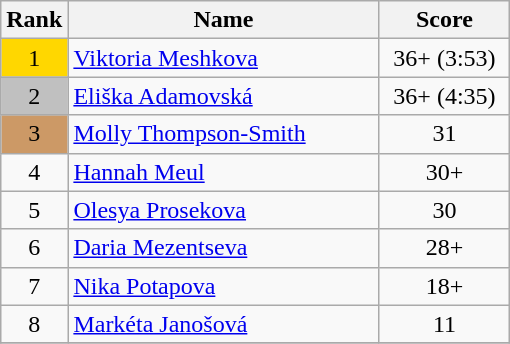<table class="wikitable">
<tr>
<th>Rank</th>
<th width = "200">Name</th>
<th width = "80">Score</th>
</tr>
<tr>
<td align="center" style="background: gold">1</td>
<td> <a href='#'>Viktoria Meshkova</a></td>
<td align="center">36+ (3:53)</td>
</tr>
<tr>
<td align="center" style="background: silver">2</td>
<td> <a href='#'>Eliška Adamovská</a></td>
<td align="center">36+ (4:35)</td>
</tr>
<tr>
<td align="center" style="background: #cc9966">3</td>
<td> <a href='#'>Molly Thompson-Smith</a></td>
<td align="center">31</td>
</tr>
<tr>
<td align="center">4</td>
<td> <a href='#'>Hannah Meul</a></td>
<td align="center">30+</td>
</tr>
<tr>
<td align="center">5</td>
<td> <a href='#'>Olesya Prosekova</a></td>
<td align="center">30</td>
</tr>
<tr>
<td align="center">6</td>
<td> <a href='#'>Daria Mezentseva</a></td>
<td align="center">28+</td>
</tr>
<tr>
<td align="center">7</td>
<td> <a href='#'>Nika Potapova</a></td>
<td align="center">18+</td>
</tr>
<tr>
<td align="center">8</td>
<td> <a href='#'>Markéta Janošová</a></td>
<td align="center">11</td>
</tr>
<tr>
</tr>
</table>
